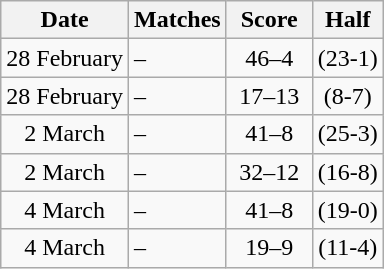<table class="wikitable" style="text-align:center;">
<tr>
<th>Date</th>
<th>Matches</th>
<th width="50px">Score</th>
<th>Half</th>
</tr>
<tr>
<td>28 February</td>
<td align="left"> – </td>
<td>46–4</td>
<td>(23-1)</td>
</tr>
<tr>
<td>28 February</td>
<td align="left"> – </td>
<td>17–13</td>
<td>(8-7)</td>
</tr>
<tr>
<td>2 March</td>
<td align="left"> – </td>
<td>41–8</td>
<td>(25-3)</td>
</tr>
<tr>
<td>2 March</td>
<td align="left"> – </td>
<td>32–12</td>
<td>(16-8)</td>
</tr>
<tr>
<td>4 March</td>
<td align="left"> – </td>
<td>41–8</td>
<td>(19-0)</td>
</tr>
<tr>
<td>4 March</td>
<td align="left"> – </td>
<td>19–9</td>
<td>(11-4)</td>
</tr>
</table>
